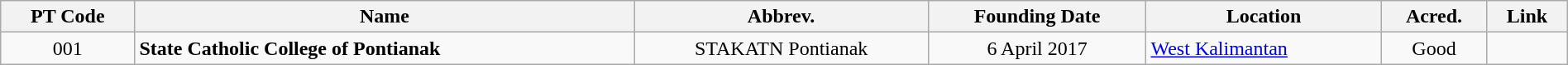<table class="wikitable sortable" style="width:100%; text-align:center;">
<tr>
<th>PT Code<br></th>
<th>Name</th>
<th>Abbrev.</th>
<th data-sort-type="date">Founding  Date</th>
<th>Location</th>
<th>Acred.</th>
<th class="unsortable">Link</th>
</tr>
<tr>
<td>001</td>
<td style="text-align:left;"><strong>State Catholic College of Pontianak</strong><br></td>
<td>STAKATN Pontianak</td>
<td>6 April 2017</td>
<td style="text-align:left;"><a href='#'>West Kalimantan</a></td>
<td>Good</td>
<td></td>
</tr>
</table>
